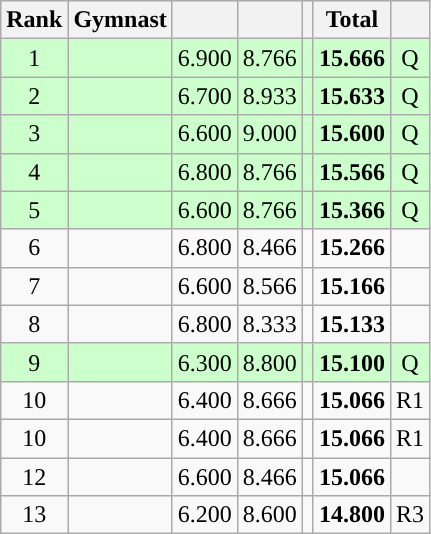<table class="wikitable sortable" style="text-align:center">
<tr>
<th>Rank</th>
<th>Gymnast</th>
<th><small></small></th>
<th><small></small></th>
<th><small></small></th>
<th>Total</th>
<th><small></small></th>
</tr>
<tr bgcolor=ccffcc>
<td>1</td>
<td align=left></td>
<td>6.900</td>
<td>8.766</td>
<td></td>
<td><strong>15.666</strong></td>
<td>Q</td>
</tr>
<tr bgcolor=ccffcc>
<td>2</td>
<td align=left></td>
<td>6.700</td>
<td>8.933</td>
<td></td>
<td><strong>15.633</strong></td>
<td>Q</td>
</tr>
<tr bgcolor=ccffcc>
<td>3</td>
<td align=left></td>
<td>6.600</td>
<td>9.000</td>
<td></td>
<td><strong>15.600</strong></td>
<td>Q</td>
</tr>
<tr bgcolor=ccffcc>
<td>4</td>
<td align=left></td>
<td>6.800</td>
<td>8.766</td>
<td></td>
<td><strong>15.566</strong></td>
<td>Q</td>
</tr>
<tr bgcolor=ccffcc>
<td>5</td>
<td align=left></td>
<td>6.600</td>
<td>8.766</td>
<td></td>
<td><strong>15.366</strong></td>
<td>Q</td>
</tr>
<tr>
<td>6</td>
<td align=left></td>
<td>6.800</td>
<td>8.466</td>
<td></td>
<td><strong>15.266</strong></td>
<td></td>
</tr>
<tr>
<td>7</td>
<td align=left></td>
<td>6.600</td>
<td>8.566</td>
<td></td>
<td><strong>15.166</strong></td>
<td></td>
</tr>
<tr>
<td>8</td>
<td align=left></td>
<td>6.800</td>
<td>8.333</td>
<td></td>
<td><strong>15.133</strong></td>
<td></td>
</tr>
<tr bgcolor=ccffcc>
<td>9</td>
<td align=left></td>
<td>6.300</td>
<td>8.800</td>
<td></td>
<td><strong>15.100</strong></td>
<td>Q</td>
</tr>
<tr>
<td>10</td>
<td align=left></td>
<td>6.400</td>
<td>8.666</td>
<td></td>
<td><strong>15.066</strong></td>
<td>R1</td>
</tr>
<tr>
<td>10</td>
<td align=left></td>
<td>6.400</td>
<td>8.666</td>
<td></td>
<td><strong>15.066</strong></td>
<td>R1</td>
</tr>
<tr>
<td>12</td>
<td align=left></td>
<td>6.600</td>
<td>8.466</td>
<td></td>
<td><strong>15.066</strong></td>
<td></td>
</tr>
<tr>
<td>13</td>
<td align=left></td>
<td>6.200</td>
<td>8.600</td>
<td></td>
<td><strong>14.800</strong></td>
<td>R3</td>
</tr>
</table>
